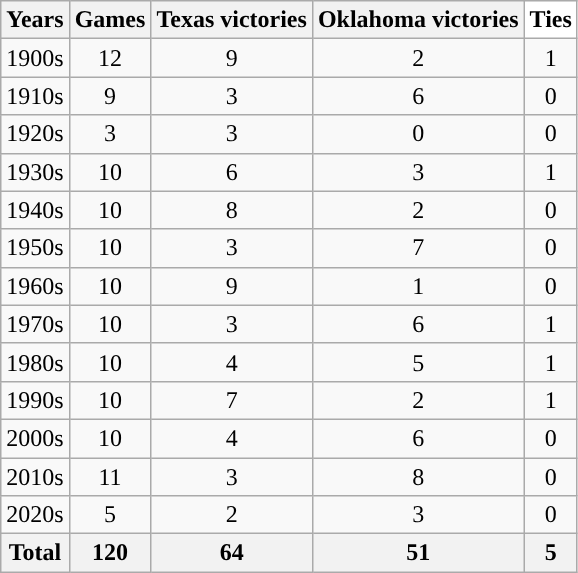<table class="wikitable sortable" style="text-align:center">
<tr>
<th>Years</th>
<th>Games</th>
<th>Texas victories</th>
<th>Oklahoma victories</th>
<th style="text-align:center; background:white; color:black;">Ties</th>
</tr>
<tr>
<td>1900s</td>
<td>12</td>
<td>9</td>
<td>2</td>
<td>1</td>
</tr>
<tr>
<td>1910s</td>
<td>9</td>
<td>3</td>
<td>6</td>
<td>0</td>
</tr>
<tr>
<td>1920s</td>
<td>3</td>
<td>3</td>
<td>0</td>
<td>0</td>
</tr>
<tr>
<td>1930s</td>
<td>10</td>
<td>6</td>
<td>3</td>
<td>1</td>
</tr>
<tr>
<td>1940s</td>
<td>10</td>
<td>8</td>
<td>2</td>
<td>0</td>
</tr>
<tr>
<td>1950s</td>
<td>10</td>
<td>3</td>
<td>7</td>
<td>0</td>
</tr>
<tr>
<td>1960s</td>
<td>10</td>
<td>9</td>
<td>1</td>
<td>0</td>
</tr>
<tr>
<td>1970s</td>
<td>10</td>
<td>3</td>
<td>6</td>
<td>1</td>
</tr>
<tr>
<td>1980s</td>
<td>10</td>
<td>4</td>
<td>5</td>
<td>1</td>
</tr>
<tr>
<td>1990s</td>
<td>10</td>
<td>7</td>
<td>2</td>
<td>1</td>
</tr>
<tr>
<td>2000s</td>
<td>10</td>
<td>4</td>
<td>6</td>
<td>0</td>
</tr>
<tr>
<td>2010s</td>
<td>11</td>
<td>3</td>
<td>8</td>
<td>0</td>
</tr>
<tr>
<td>2020s</td>
<td>5</td>
<td>2</td>
<td>3</td>
<td>0</td>
</tr>
<tr>
<th>Total</th>
<th>120</th>
<th>64</th>
<th>51</th>
<th>5</th>
</tr>
</table>
